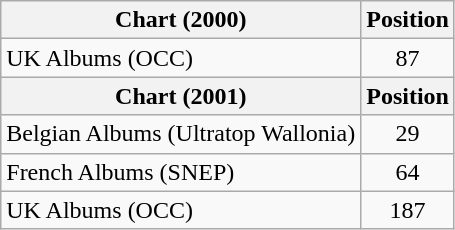<table class="wikitable plainrowheaders">
<tr>
<th>Chart (2000)</th>
<th>Position</th>
</tr>
<tr>
<td>UK Albums (OCC)</td>
<td align="center">87</td>
</tr>
<tr>
<th>Chart (2001)</th>
<th>Position</th>
</tr>
<tr>
<td>Belgian Albums (Ultratop Wallonia)</td>
<td align="center">29</td>
</tr>
<tr>
<td>French Albums (SNEP)</td>
<td align="center">64</td>
</tr>
<tr>
<td>UK Albums (OCC)</td>
<td align="center">187</td>
</tr>
</table>
